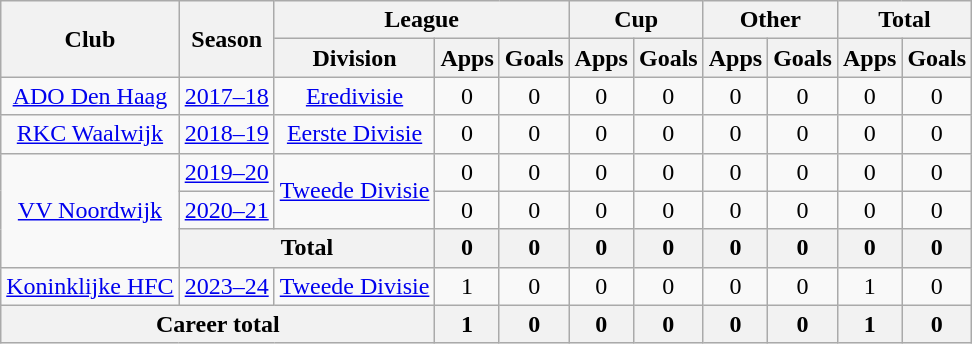<table class=wikitable style=text-align:center>
<tr>
<th rowspan="2">Club</th>
<th rowspan="2">Season</th>
<th colspan="3">League</th>
<th colspan="2">Cup</th>
<th colspan="2">Other</th>
<th colspan="2">Total</th>
</tr>
<tr>
<th>Division</th>
<th>Apps</th>
<th>Goals</th>
<th>Apps</th>
<th>Goals</th>
<th>Apps</th>
<th>Goals</th>
<th>Apps</th>
<th>Goals</th>
</tr>
<tr>
<td><a href='#'>ADO Den Haag</a></td>
<td><a href='#'>2017–18</a></td>
<td><a href='#'>Eredivisie</a></td>
<td>0</td>
<td>0</td>
<td>0</td>
<td>0</td>
<td>0</td>
<td>0</td>
<td>0</td>
<td>0</td>
</tr>
<tr>
<td><a href='#'>RKC Waalwijk</a></td>
<td><a href='#'>2018–19</a></td>
<td><a href='#'>Eerste Divisie</a></td>
<td>0</td>
<td>0</td>
<td>0</td>
<td>0</td>
<td>0</td>
<td>0</td>
<td>0</td>
<td>0</td>
</tr>
<tr>
<td rowspan="3"><a href='#'>VV Noordwijk</a></td>
<td><a href='#'>2019–20</a></td>
<td rowspan="2"><a href='#'>Tweede Divisie</a></td>
<td>0</td>
<td>0</td>
<td>0</td>
<td>0</td>
<td>0</td>
<td>0</td>
<td>0</td>
<td>0</td>
</tr>
<tr>
<td><a href='#'>2020–21</a></td>
<td>0</td>
<td>0</td>
<td>0</td>
<td>0</td>
<td>0</td>
<td>0</td>
<td>0</td>
<td>0</td>
</tr>
<tr>
<th colspan="2">Total</th>
<th>0</th>
<th>0</th>
<th>0</th>
<th>0</th>
<th>0</th>
<th>0</th>
<th>0</th>
<th>0</th>
</tr>
<tr>
<td><a href='#'>Koninklijke HFC</a></td>
<td><a href='#'>2023–24</a></td>
<td><a href='#'>Tweede Divisie</a></td>
<td>1</td>
<td>0</td>
<td>0</td>
<td>0</td>
<td>0</td>
<td>0</td>
<td>1</td>
<td>0</td>
</tr>
<tr>
<th colspan="3">Career total</th>
<th>1</th>
<th>0</th>
<th>0</th>
<th>0</th>
<th>0</th>
<th>0</th>
<th>1</th>
<th>0</th>
</tr>
</table>
